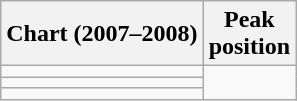<table class="wikitable sortable">
<tr>
<th>Chart (2007–2008)</th>
<th>Peak<br>position</th>
</tr>
<tr>
<td></td>
</tr>
<tr>
<td></td>
</tr>
<tr>
<td></td>
</tr>
</table>
